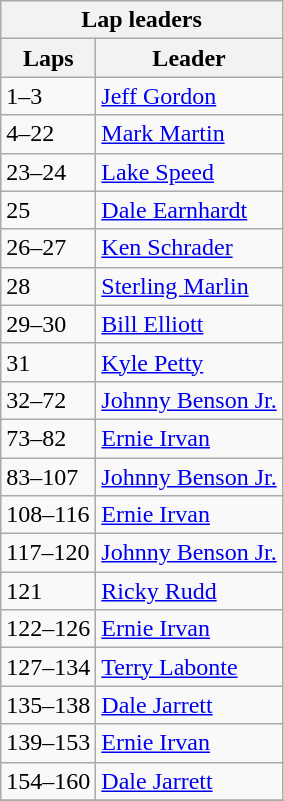<table class="wikitable">
<tr>
<th colspan=2>Lap leaders</th>
</tr>
<tr>
<th>Laps</th>
<th>Leader</th>
</tr>
<tr>
<td>1–3</td>
<td><a href='#'>Jeff Gordon</a></td>
</tr>
<tr>
<td>4–22</td>
<td><a href='#'>Mark Martin</a></td>
</tr>
<tr>
<td>23–24</td>
<td><a href='#'>Lake Speed</a></td>
</tr>
<tr>
<td>25</td>
<td><a href='#'>Dale Earnhardt</a></td>
</tr>
<tr>
<td>26–27</td>
<td><a href='#'>Ken Schrader</a></td>
</tr>
<tr>
<td>28</td>
<td><a href='#'>Sterling Marlin</a></td>
</tr>
<tr>
<td>29–30</td>
<td><a href='#'>Bill Elliott</a></td>
</tr>
<tr>
<td>31</td>
<td><a href='#'>Kyle Petty</a></td>
</tr>
<tr>
<td>32–72</td>
<td><a href='#'>Johnny Benson Jr.</a></td>
</tr>
<tr>
<td>73–82</td>
<td><a href='#'>Ernie Irvan</a></td>
</tr>
<tr>
<td>83–107</td>
<td><a href='#'>Johnny Benson Jr.</a></td>
</tr>
<tr>
<td>108–116</td>
<td><a href='#'>Ernie Irvan</a></td>
</tr>
<tr>
<td>117–120</td>
<td><a href='#'>Johnny Benson Jr.</a></td>
</tr>
<tr>
<td>121</td>
<td><a href='#'>Ricky Rudd</a></td>
</tr>
<tr>
<td>122–126</td>
<td><a href='#'>Ernie Irvan</a></td>
</tr>
<tr>
<td>127–134</td>
<td><a href='#'>Terry Labonte</a></td>
</tr>
<tr>
<td>135–138</td>
<td><a href='#'>Dale Jarrett</a></td>
</tr>
<tr>
<td>139–153</td>
<td><a href='#'>Ernie Irvan</a></td>
</tr>
<tr>
<td>154–160</td>
<td><a href='#'>Dale Jarrett</a></td>
</tr>
<tr>
</tr>
</table>
